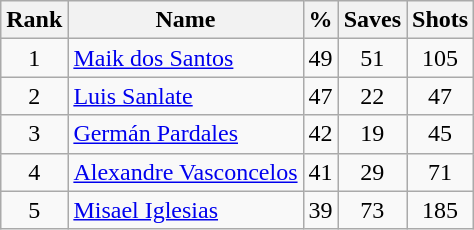<table class="wikitable" style="text-align: center;">
<tr>
<th>Rank</th>
<th>Name</th>
<th>%</th>
<th>Saves</th>
<th>Shots</th>
</tr>
<tr>
<td>1</td>
<td align=left> <a href='#'>Maik dos Santos</a></td>
<td>49</td>
<td>51</td>
<td>105</td>
</tr>
<tr>
<td>2</td>
<td align=left> <a href='#'>Luis Sanlate</a></td>
<td>47</td>
<td>22</td>
<td>47</td>
</tr>
<tr>
<td>3</td>
<td align=left> <a href='#'>Germán Pardales</a></td>
<td>42</td>
<td>19</td>
<td>45</td>
</tr>
<tr>
<td>4</td>
<td align=left> <a href='#'>Alexandre Vasconcelos</a></td>
<td>41</td>
<td>29</td>
<td>71</td>
</tr>
<tr>
<td>5</td>
<td align=left> <a href='#'>Misael Iglesias</a></td>
<td>39</td>
<td>73</td>
<td>185</td>
</tr>
</table>
